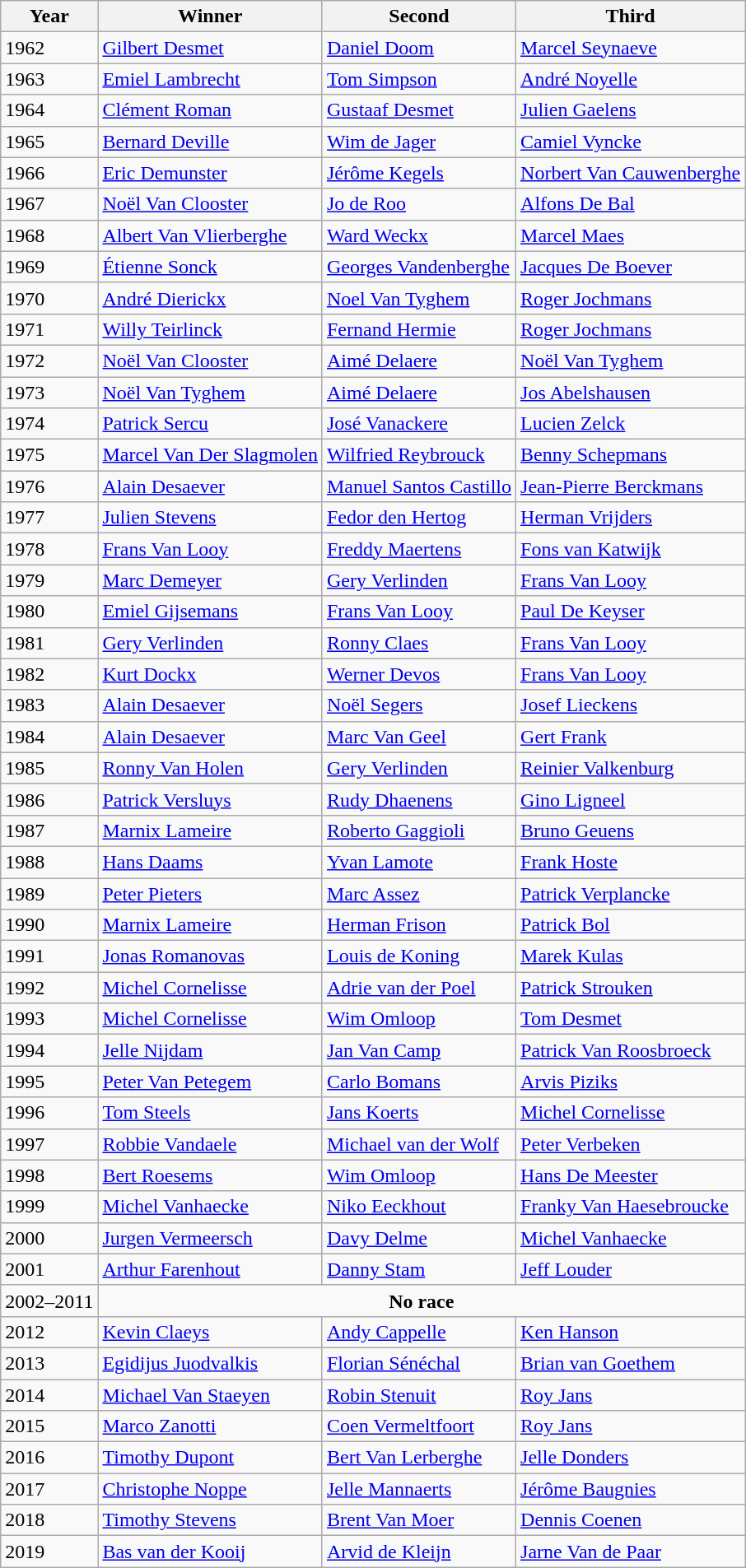<table class="wikitable sortable">
<tr>
<th>Year</th>
<th>Winner</th>
<th>Second</th>
<th>Third</th>
</tr>
<tr>
<td>1962</td>
<td> <a href='#'>Gilbert Desmet</a></td>
<td> <a href='#'>Daniel Doom</a></td>
<td> <a href='#'>Marcel Seynaeve</a></td>
</tr>
<tr>
<td>1963</td>
<td> <a href='#'>Emiel Lambrecht</a></td>
<td> <a href='#'>Tom Simpson</a></td>
<td> <a href='#'>André Noyelle</a></td>
</tr>
<tr>
<td>1964</td>
<td> <a href='#'>Clément Roman</a></td>
<td> <a href='#'>Gustaaf Desmet</a></td>
<td> <a href='#'>Julien Gaelens</a></td>
</tr>
<tr>
<td>1965</td>
<td> <a href='#'>Bernard Deville</a></td>
<td> <a href='#'>Wim de Jager</a></td>
<td> <a href='#'>Camiel Vyncke</a></td>
</tr>
<tr>
<td>1966</td>
<td> <a href='#'>Eric Demunster</a></td>
<td> <a href='#'>Jérôme Kegels</a></td>
<td> <a href='#'>Norbert Van Cauwenberghe</a></td>
</tr>
<tr>
<td>1967</td>
<td> <a href='#'>Noël Van Clooster</a></td>
<td> <a href='#'>Jo de Roo</a></td>
<td> <a href='#'>Alfons De Bal</a></td>
</tr>
<tr>
<td>1968</td>
<td> <a href='#'>Albert Van Vlierberghe</a></td>
<td> <a href='#'>Ward Weckx</a></td>
<td> <a href='#'>Marcel Maes</a></td>
</tr>
<tr>
<td>1969</td>
<td> <a href='#'>Étienne Sonck</a></td>
<td> <a href='#'>Georges Vandenberghe</a></td>
<td> <a href='#'>Jacques De Boever</a></td>
</tr>
<tr>
<td>1970</td>
<td> <a href='#'>André Dierickx</a></td>
<td> <a href='#'>Noel Van Tyghem</a></td>
<td> <a href='#'>Roger Jochmans</a></td>
</tr>
<tr>
<td>1971</td>
<td> <a href='#'>Willy Teirlinck</a></td>
<td> <a href='#'>Fernand Hermie</a></td>
<td> <a href='#'>Roger Jochmans</a></td>
</tr>
<tr>
<td>1972</td>
<td> <a href='#'>Noël Van Clooster</a></td>
<td> <a href='#'>Aimé Delaere</a></td>
<td> <a href='#'>Noël Van Tyghem</a></td>
</tr>
<tr>
<td>1973</td>
<td> <a href='#'>Noël Van Tyghem</a></td>
<td> <a href='#'>Aimé Delaere</a></td>
<td> <a href='#'>Jos Abelshausen</a></td>
</tr>
<tr>
<td>1974</td>
<td> <a href='#'>Patrick Sercu</a></td>
<td> <a href='#'>José Vanackere</a></td>
<td> <a href='#'>Lucien Zelck</a></td>
</tr>
<tr>
<td>1975</td>
<td> <a href='#'>Marcel Van Der Slagmolen</a></td>
<td> <a href='#'>Wilfried Reybrouck</a></td>
<td> <a href='#'>Benny Schepmans</a></td>
</tr>
<tr>
<td>1976</td>
<td> <a href='#'>Alain Desaever</a></td>
<td> <a href='#'>Manuel Santos Castillo</a></td>
<td> <a href='#'>Jean-Pierre Berckmans</a></td>
</tr>
<tr>
<td>1977</td>
<td> <a href='#'>Julien Stevens</a></td>
<td> <a href='#'>Fedor den Hertog</a></td>
<td> <a href='#'>Herman Vrijders</a></td>
</tr>
<tr>
<td>1978</td>
<td> <a href='#'>Frans Van Looy</a></td>
<td> <a href='#'>Freddy Maertens</a></td>
<td> <a href='#'>Fons van Katwijk</a></td>
</tr>
<tr>
<td>1979</td>
<td> <a href='#'>Marc Demeyer</a></td>
<td> <a href='#'>Gery Verlinden</a></td>
<td> <a href='#'>Frans Van Looy</a></td>
</tr>
<tr>
<td>1980</td>
<td> <a href='#'>Emiel Gijsemans</a></td>
<td> <a href='#'>Frans Van Looy</a></td>
<td> <a href='#'>Paul De Keyser</a></td>
</tr>
<tr>
<td>1981</td>
<td> <a href='#'>Gery Verlinden</a></td>
<td> <a href='#'>Ronny Claes</a></td>
<td> <a href='#'>Frans Van Looy</a></td>
</tr>
<tr>
<td>1982</td>
<td> <a href='#'>Kurt Dockx</a></td>
<td> <a href='#'>Werner Devos</a></td>
<td> <a href='#'>Frans Van Looy</a></td>
</tr>
<tr>
<td>1983</td>
<td> <a href='#'>Alain Desaever</a></td>
<td> <a href='#'>Noël Segers</a></td>
<td> <a href='#'>Josef Lieckens</a></td>
</tr>
<tr>
<td>1984</td>
<td> <a href='#'>Alain Desaever</a></td>
<td> <a href='#'>Marc Van Geel</a></td>
<td> <a href='#'>Gert Frank</a></td>
</tr>
<tr>
<td>1985</td>
<td> <a href='#'>Ronny Van Holen</a></td>
<td> <a href='#'>Gery Verlinden</a></td>
<td> <a href='#'>Reinier Valkenburg</a></td>
</tr>
<tr>
<td>1986</td>
<td> <a href='#'>Patrick Versluys</a></td>
<td> <a href='#'>Rudy Dhaenens</a></td>
<td> <a href='#'>Gino Ligneel</a></td>
</tr>
<tr>
<td>1987</td>
<td> <a href='#'>Marnix Lameire</a></td>
<td> <a href='#'>Roberto Gaggioli</a></td>
<td> <a href='#'>Bruno Geuens</a></td>
</tr>
<tr>
<td>1988</td>
<td> <a href='#'>Hans Daams</a></td>
<td> <a href='#'>Yvan Lamote</a></td>
<td> <a href='#'>Frank Hoste</a></td>
</tr>
<tr>
<td>1989</td>
<td> <a href='#'>Peter Pieters</a></td>
<td> <a href='#'>Marc Assez</a></td>
<td> <a href='#'>Patrick Verplancke</a></td>
</tr>
<tr>
<td>1990</td>
<td> <a href='#'>Marnix Lameire</a></td>
<td> <a href='#'>Herman Frison</a></td>
<td> <a href='#'>Patrick Bol</a></td>
</tr>
<tr>
<td>1991</td>
<td> <a href='#'>Jonas Romanovas</a></td>
<td> <a href='#'>Louis de Koning</a></td>
<td> <a href='#'>Marek Kulas</a></td>
</tr>
<tr>
<td>1992</td>
<td> <a href='#'>Michel Cornelisse</a></td>
<td> <a href='#'>Adrie van der Poel</a></td>
<td> <a href='#'>Patrick Strouken</a></td>
</tr>
<tr>
<td>1993</td>
<td> <a href='#'>Michel Cornelisse</a></td>
<td> <a href='#'>Wim Omloop</a></td>
<td> <a href='#'>Tom Desmet</a></td>
</tr>
<tr>
<td>1994</td>
<td> <a href='#'>Jelle Nijdam</a></td>
<td> <a href='#'>Jan Van Camp</a></td>
<td> <a href='#'>Patrick Van Roosbroeck</a></td>
</tr>
<tr>
<td>1995</td>
<td> <a href='#'>Peter Van Petegem</a></td>
<td> <a href='#'>Carlo Bomans</a></td>
<td> <a href='#'>Arvis Piziks</a></td>
</tr>
<tr>
<td>1996</td>
<td> <a href='#'>Tom Steels</a></td>
<td> <a href='#'>Jans Koerts</a></td>
<td> <a href='#'>Michel Cornelisse</a></td>
</tr>
<tr>
<td>1997</td>
<td> <a href='#'>Robbie Vandaele</a></td>
<td> <a href='#'>Michael van der Wolf</a></td>
<td> <a href='#'>Peter Verbeken</a></td>
</tr>
<tr>
<td>1998</td>
<td> <a href='#'>Bert Roesems</a></td>
<td> <a href='#'>Wim Omloop</a></td>
<td> <a href='#'>Hans De Meester</a></td>
</tr>
<tr>
<td>1999</td>
<td> <a href='#'>Michel Vanhaecke</a></td>
<td> <a href='#'>Niko Eeckhout</a></td>
<td> <a href='#'>Franky Van Haesebroucke</a></td>
</tr>
<tr>
<td>2000</td>
<td> <a href='#'>Jurgen Vermeersch</a></td>
<td> <a href='#'>Davy Delme</a></td>
<td> <a href='#'>Michel Vanhaecke</a></td>
</tr>
<tr>
<td>2001</td>
<td> <a href='#'>Arthur Farenhout</a></td>
<td> <a href='#'>Danny Stam</a></td>
<td> <a href='#'>Jeff Louder</a></td>
</tr>
<tr>
<td>2002–2011</td>
<td colspan=3; align=center><strong>No race</strong></td>
</tr>
<tr>
<td>2012</td>
<td> <a href='#'>Kevin Claeys</a></td>
<td> <a href='#'>Andy Cappelle</a></td>
<td> <a href='#'>Ken Hanson</a></td>
</tr>
<tr>
<td>2013</td>
<td> <a href='#'>Egidijus Juodvalkis</a></td>
<td> <a href='#'>Florian Sénéchal</a></td>
<td> <a href='#'>Brian van Goethem</a></td>
</tr>
<tr>
<td>2014</td>
<td> <a href='#'>Michael Van Staeyen</a></td>
<td> <a href='#'>Robin Stenuit</a></td>
<td> <a href='#'>Roy Jans</a></td>
</tr>
<tr>
<td>2015</td>
<td> <a href='#'>Marco Zanotti</a></td>
<td> <a href='#'>Coen Vermeltfoort</a></td>
<td> <a href='#'>Roy Jans</a></td>
</tr>
<tr>
<td>2016</td>
<td> <a href='#'>Timothy Dupont</a></td>
<td> <a href='#'>Bert Van Lerberghe</a></td>
<td> <a href='#'>Jelle Donders</a></td>
</tr>
<tr>
<td>2017</td>
<td> <a href='#'>Christophe Noppe</a></td>
<td> <a href='#'>Jelle Mannaerts</a></td>
<td> <a href='#'>Jérôme Baugnies</a></td>
</tr>
<tr>
<td>2018</td>
<td> <a href='#'>Timothy Stevens</a></td>
<td> <a href='#'>Brent Van Moer</a></td>
<td> <a href='#'>Dennis Coenen</a></td>
</tr>
<tr>
<td>2019</td>
<td> <a href='#'>Bas van der Kooij</a></td>
<td> <a href='#'>Arvid de Kleijn</a></td>
<td> <a href='#'>Jarne Van de Paar</a></td>
</tr>
</table>
